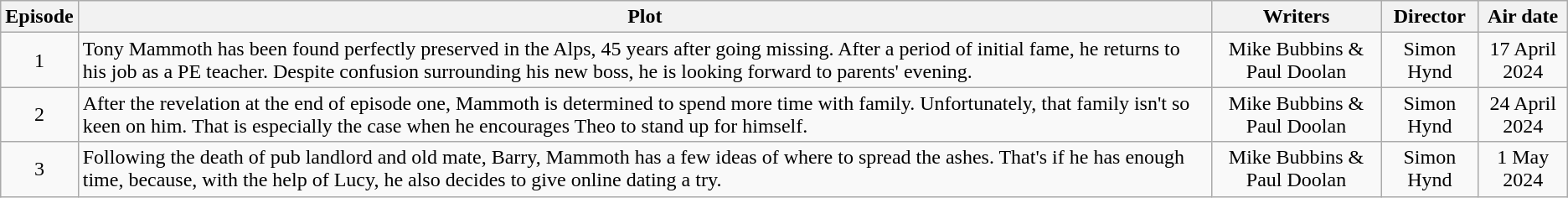<table class="wikitable" style="text-align: center">
<tr>
<th>Episode</th>
<th>Plot</th>
<th>Writers</th>
<th>Director</th>
<th>Air date</th>
</tr>
<tr>
<td>1</td>
<td style="text-align: left">Tony Mammoth has been found perfectly preserved in the Alps, 45 years after going missing. After a period of initial fame, he returns to his job as a PE teacher. Despite confusion surrounding his new boss, he is looking forward to parents' evening.</td>
<td>Mike Bubbins & Paul Doolan</td>
<td>Simon Hynd</td>
<td>17 April 2024</td>
</tr>
<tr>
<td>2</td>
<td style="text-align: left">After the revelation at the end of episode one, Mammoth is determined to spend more time with family. Unfortunately, that family isn't so keen on him. That is especially the case when he encourages Theo to stand up for himself.</td>
<td>Mike Bubbins & Paul Doolan</td>
<td>Simon Hynd</td>
<td>24 April 2024</td>
</tr>
<tr>
<td>3</td>
<td style="text-align: left">Following the death of pub landlord and old mate, Barry, Mammoth has a few ideas of where to spread the ashes. That's if he has enough time, because, with the help of Lucy, he also decides to give online dating a try.</td>
<td>Mike Bubbins & Paul Doolan</td>
<td>Simon Hynd</td>
<td>1 May 2024</td>
</tr>
</table>
